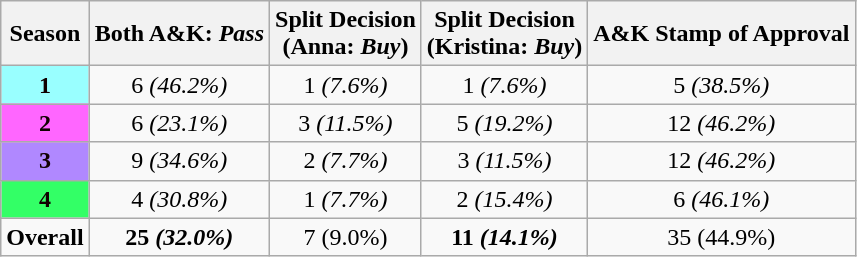<table class="wikitable">
<tr>
<th>Season</th>
<th>Both A&K: <em>Pass</em></th>
<th>Split Decision<br>(Anna: <em>Buy</em>)</th>
<th>Split Decision<br>(Kristina: <em>Buy</em>)</th>
<th>A&K Stamp of Approval</th>
</tr>
<tr>
<td style="background-color: #99FFFF; color: #100; text-align: center; top"><strong>1</strong></td>
<td style="text-align: center; top">6 <em>(46.2%)</em></td>
<td style="text-align: center; top">1 <em>(7.6%)</em></td>
<td style="text-align: center; top">1 <em>(7.6%)</em></td>
<td style="text-align: center; top">5 <em>(38.5%)</em></td>
</tr>
<tr>
<td style="background-color: #FF66FF; color: #100; text-align: center; top"><strong>2</strong></td>
<td style="text-align: center; top">6 <em>(23.1%)</em></td>
<td style="text-align: center; top">3 <em>(11.5%)</em></td>
<td style="text-align: center; top">5 <em>(19.2%)</em></td>
<td style="text-align: center; top">12 <em>(46.2%)</em></td>
</tr>
<tr>
<td style="background-color: #B088FF; color: #100; text-align: center; top"><strong>3</strong></td>
<td style="text-align: center; top">9 <em>(34.6%)</em></td>
<td style="text-align: center; top">2 <em>(7.7%)</em></td>
<td style="text-align: center; top">3 <em>(11.5%)</em></td>
<td style="text-align: center; top">12 <em>(46.2%)</em></td>
</tr>
<tr>
<td style="background-color: #33FF66; color: #100; text-align: center; top"><strong>4</strong></td>
<td style="text-align: center; top">4 <em>(30.8%)</em></td>
<td style="text-align: center; top">1 <em>(7.7%)</em></td>
<td style="text-align: center; top">2 <em>(15.4%)</em></td>
<td style="text-align: center; top">6 <em>(46.1%)</em></td>
</tr>
<tr>
<td style="text-align: center; top"><strong>Overall</strong></td>
<td style="text-align: center; top"><strong>25 <em>(32.0%)<strong><em></td>
<td style="text-align: center; top"></strong>7 </em>(9.0%)</em></strong></td>
<td style="text-align: center; top"><strong>11 <em>(14.1%)<strong><em></td>
<td style="text-align: center; top"></strong>35 </em>(44.9%)</em></strong></td>
</tr>
</table>
